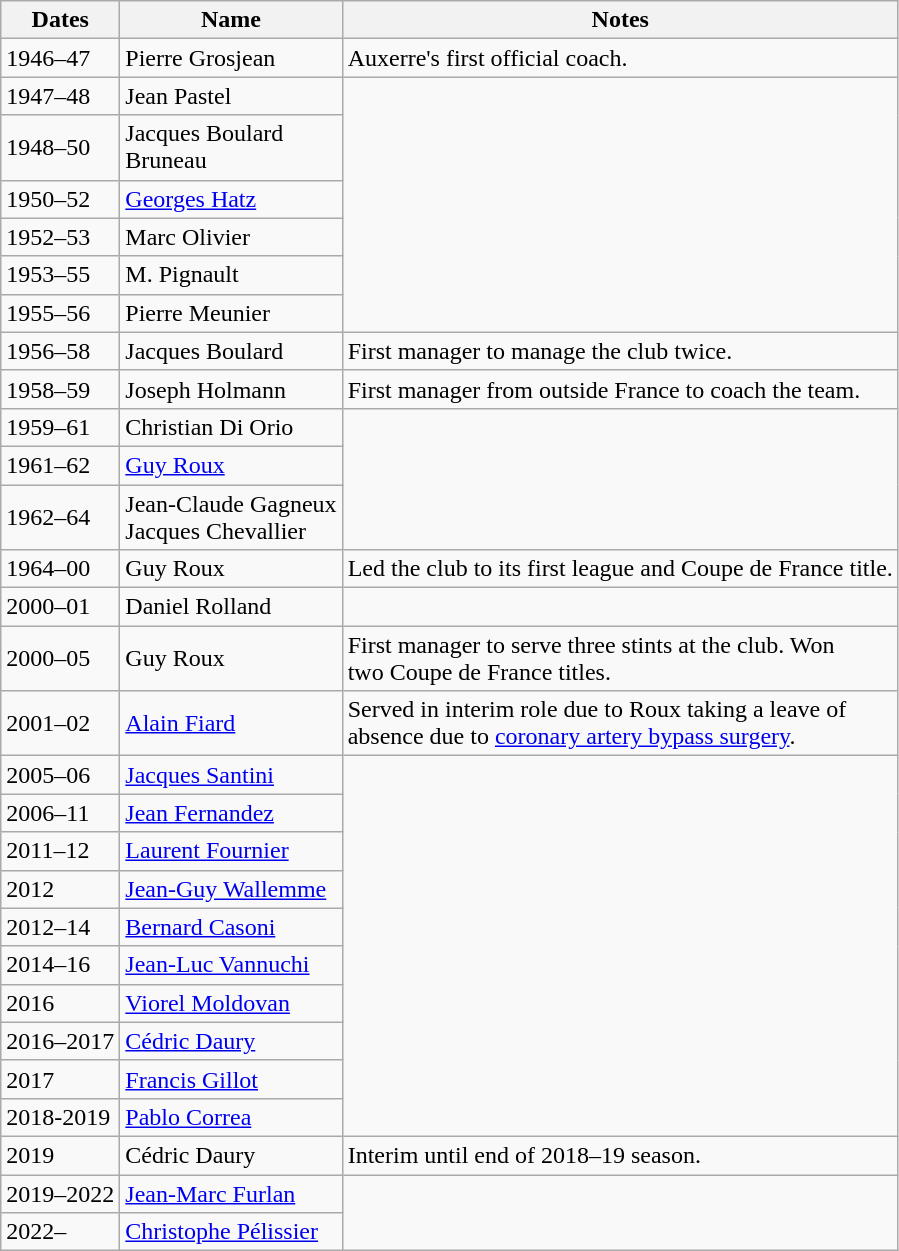<table class="wikitable">
<tr>
<th>Dates</th>
<th>Name</th>
<th>Notes</th>
</tr>
<tr>
<td>1946–47</td>
<td> Pierre Grosjean</td>
<td>Auxerre's first official coach.</td>
</tr>
<tr>
<td>1947–48</td>
<td> Jean Pastel</td>
</tr>
<tr>
<td>1948–50</td>
<td> Jacques Boulard <br> Bruneau</td>
</tr>
<tr>
<td>1950–52</td>
<td> <a href='#'>Georges Hatz</a></td>
</tr>
<tr>
<td>1952–53</td>
<td> Marc Olivier</td>
</tr>
<tr>
<td>1953–55</td>
<td> M. Pignault</td>
</tr>
<tr>
<td>1955–56</td>
<td> Pierre Meunier</td>
</tr>
<tr>
<td>1956–58</td>
<td> Jacques Boulard</td>
<td>First manager to manage the club twice.</td>
</tr>
<tr>
<td>1958–59</td>
<td>Joseph Holmann</td>
<td>First manager from outside France to coach the team.</td>
</tr>
<tr>
<td>1959–61</td>
<td>Christian Di Orio</td>
</tr>
<tr>
<td>1961–62</td>
<td> <a href='#'>Guy Roux</a></td>
</tr>
<tr>
<td>1962–64</td>
<td>Jean-Claude Gagneux <br> Jacques Chevallier</td>
</tr>
<tr>
<td>1964–00</td>
<td> Guy Roux</td>
<td>Led the club to its first league and Coupe de France title.</td>
</tr>
<tr>
<td>2000–01</td>
<td>Daniel Rolland</td>
</tr>
<tr>
<td>2000–05</td>
<td> Guy Roux</td>
<td>First manager to serve three stints at the club. Won <br> two Coupe de France titles.</td>
</tr>
<tr>
<td>2001–02</td>
<td> <a href='#'>Alain Fiard</a></td>
<td>Served in interim role due to Roux taking a leave of <br> absence due to <a href='#'>coronary artery bypass surgery</a>.</td>
</tr>
<tr>
<td>2005–06</td>
<td> <a href='#'>Jacques Santini</a></td>
</tr>
<tr>
<td>2006–11</td>
<td> <a href='#'>Jean Fernandez</a></td>
</tr>
<tr>
<td>2011–12</td>
<td> <a href='#'>Laurent Fournier</a></td>
</tr>
<tr>
<td>2012</td>
<td> <a href='#'>Jean-Guy Wallemme</a></td>
</tr>
<tr>
<td>2012–14</td>
<td> <a href='#'>Bernard Casoni</a></td>
</tr>
<tr>
<td>2014–16</td>
<td> <a href='#'>Jean-Luc Vannuchi</a></td>
</tr>
<tr>
<td>2016</td>
<td> <a href='#'>Viorel Moldovan</a></td>
</tr>
<tr>
<td>2016–2017</td>
<td> <a href='#'>Cédric Daury</a></td>
</tr>
<tr>
<td>2017</td>
<td> <a href='#'>Francis Gillot</a></td>
</tr>
<tr>
<td>2018-2019</td>
<td> <a href='#'>Pablo Correa</a></td>
</tr>
<tr>
<td>2019</td>
<td> Cédric Daury</td>
<td>Interim until end of 2018–19 season.</td>
</tr>
<tr>
<td>2019–2022</td>
<td> <a href='#'>Jean-Marc Furlan</a></td>
</tr>
<tr>
<td>2022–</td>
<td> <a href='#'>Christophe Pélissier</a></td>
</tr>
</table>
